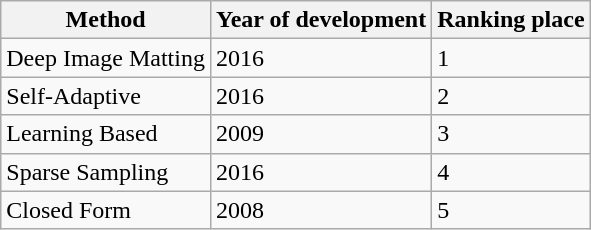<table class="wikitable">
<tr>
<th>Method</th>
<th>Year of development</th>
<th>Ranking place</th>
</tr>
<tr>
<td>Deep Image Matting </td>
<td>2016</td>
<td>1</td>
</tr>
<tr>
<td>Self-Adaptive </td>
<td>2016</td>
<td>2</td>
</tr>
<tr>
<td>Learning Based </td>
<td>2009</td>
<td>3</td>
</tr>
<tr>
<td>Sparse Sampling </td>
<td>2016</td>
<td>4</td>
</tr>
<tr>
<td>Closed Form </td>
<td>2008</td>
<td>5</td>
</tr>
</table>
